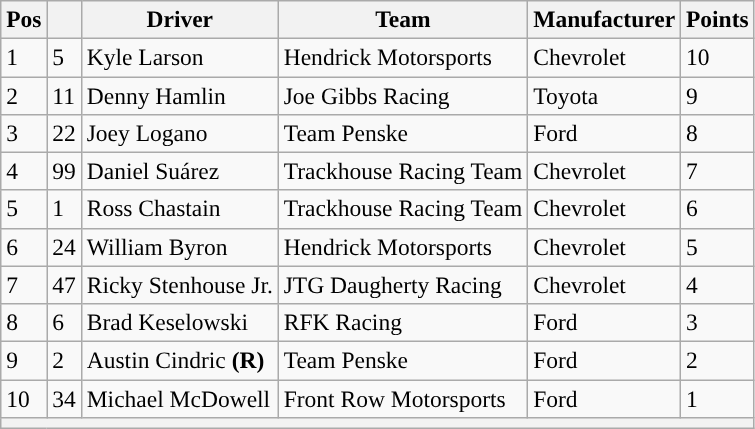<table class="wikitable" style="font-size:98%">
<tr>
<th>Pos</th>
<th></th>
<th>Driver</th>
<th>Team</th>
<th>Manufacturer</th>
<th>Points</th>
</tr>
<tr>
<td>1</td>
<td>5</td>
<td>Kyle Larson</td>
<td>Hendrick Motorsports</td>
<td>Chevrolet</td>
<td>10</td>
</tr>
<tr>
<td>2</td>
<td>11</td>
<td>Denny Hamlin</td>
<td>Joe Gibbs Racing</td>
<td>Toyota</td>
<td>9</td>
</tr>
<tr>
<td>3</td>
<td>22</td>
<td>Joey Logano</td>
<td>Team Penske</td>
<td>Ford</td>
<td>8</td>
</tr>
<tr>
<td>4</td>
<td>99</td>
<td>Daniel Suárez</td>
<td>Trackhouse Racing Team</td>
<td>Chevrolet</td>
<td>7</td>
</tr>
<tr>
<td>5</td>
<td>1</td>
<td>Ross Chastain</td>
<td>Trackhouse Racing Team</td>
<td>Chevrolet</td>
<td>6</td>
</tr>
<tr>
<td>6</td>
<td>24</td>
<td>William Byron</td>
<td>Hendrick Motorsports</td>
<td>Chevrolet</td>
<td>5</td>
</tr>
<tr>
<td>7</td>
<td>47</td>
<td>Ricky Stenhouse Jr.</td>
<td>JTG Daugherty Racing</td>
<td>Chevrolet</td>
<td>4</td>
</tr>
<tr>
<td>8</td>
<td>6</td>
<td>Brad Keselowski</td>
<td>RFK Racing</td>
<td>Ford</td>
<td>3</td>
</tr>
<tr>
<td>9</td>
<td>2</td>
<td>Austin Cindric <strong>(R)</strong></td>
<td>Team Penske</td>
<td>Ford</td>
<td>2</td>
</tr>
<tr>
<td>10</td>
<td>34</td>
<td>Michael McDowell</td>
<td>Front Row Motorsports</td>
<td>Ford</td>
<td>1</td>
</tr>
<tr>
<th colspan="6"></th>
</tr>
</table>
